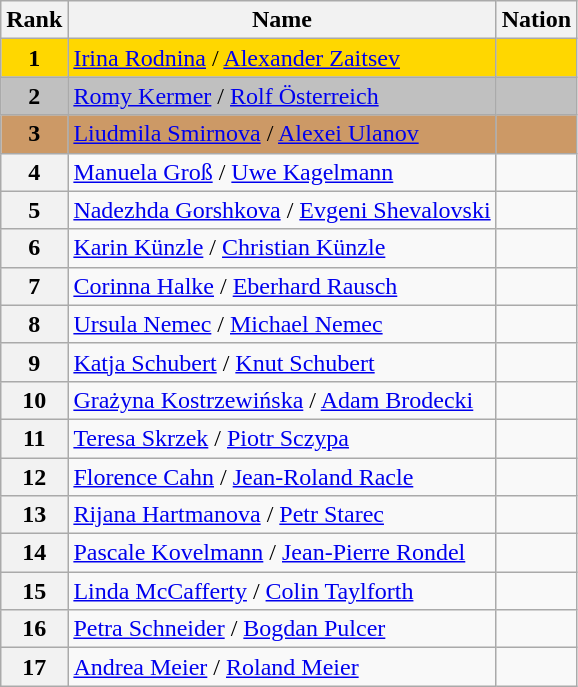<table class="wikitable">
<tr>
<th>Rank</th>
<th>Name</th>
<th>Nation</th>
</tr>
<tr bgcolor="gold">
<td align="center"><strong>1</strong></td>
<td><a href='#'>Irina Rodnina</a> / <a href='#'>Alexander Zaitsev</a></td>
<td></td>
</tr>
<tr bgcolor="silver">
<td align="center"><strong>2</strong></td>
<td><a href='#'>Romy Kermer</a> / <a href='#'>Rolf Österreich</a></td>
<td></td>
</tr>
<tr bgcolor="cc9966">
<td align="center"><strong>3</strong></td>
<td><a href='#'>Liudmila Smirnova</a> / <a href='#'>Alexei Ulanov</a></td>
<td></td>
</tr>
<tr>
<th>4</th>
<td><a href='#'>Manuela Groß</a> / <a href='#'>Uwe Kagelmann</a></td>
<td></td>
</tr>
<tr>
<th>5</th>
<td><a href='#'>Nadezhda Gorshkova</a> / <a href='#'>Evgeni Shevalovski</a></td>
<td></td>
</tr>
<tr>
<th>6</th>
<td><a href='#'>Karin Künzle</a> / <a href='#'>Christian Künzle</a></td>
<td></td>
</tr>
<tr>
<th>7</th>
<td><a href='#'>Corinna Halke</a> / <a href='#'>Eberhard Rausch</a></td>
<td></td>
</tr>
<tr>
<th>8</th>
<td><a href='#'>Ursula Nemec</a> / <a href='#'>Michael Nemec</a></td>
<td></td>
</tr>
<tr>
<th>9</th>
<td><a href='#'>Katja Schubert</a> / <a href='#'>Knut Schubert</a></td>
<td></td>
</tr>
<tr>
<th>10</th>
<td><a href='#'>Grażyna Kostrzewińska</a> / <a href='#'>Adam Brodecki</a></td>
<td></td>
</tr>
<tr>
<th>11</th>
<td><a href='#'>Teresa Skrzek</a> / <a href='#'>Piotr Sczypa</a></td>
<td></td>
</tr>
<tr>
<th>12</th>
<td><a href='#'>Florence Cahn</a> / <a href='#'>Jean-Roland Racle</a></td>
<td></td>
</tr>
<tr>
<th>13</th>
<td><a href='#'>Rijana Hartmanova</a> / <a href='#'>Petr Starec</a></td>
<td></td>
</tr>
<tr>
<th>14</th>
<td><a href='#'>Pascale Kovelmann</a> / <a href='#'>Jean-Pierre Rondel</a></td>
<td></td>
</tr>
<tr>
<th>15</th>
<td><a href='#'>Linda McCafferty</a> / <a href='#'>Colin Taylforth</a></td>
<td></td>
</tr>
<tr>
<th>16</th>
<td><a href='#'>Petra Schneider</a> / <a href='#'>Bogdan Pulcer</a></td>
<td></td>
</tr>
<tr>
<th>17</th>
<td><a href='#'>Andrea Meier</a> / <a href='#'>Roland Meier</a></td>
<td></td>
</tr>
</table>
